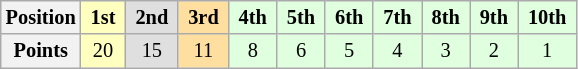<table class="wikitable" style="font-size:85%; text-align:center">
<tr>
<th>Position</th>
<td style="background:#FFFFBF;"> <strong>1st</strong> </td>
<td style="background:#DFDFDF;"> <strong>2nd</strong> </td>
<td style="background:#FFDF9F;"> <strong>3rd</strong> </td>
<td style="background:#DFFFDF;"> <strong>4th</strong> </td>
<td style="background:#DFFFDF;"> <strong>5th</strong> </td>
<td style="background:#DFFFDF;"> <strong>6th</strong> </td>
<td style="background:#DFFFDF;"> <strong>7th</strong> </td>
<td style="background:#DFFFDF;"> <strong>8th</strong> </td>
<td style="background:#DFFFDF;"> <strong>9th</strong> </td>
<td style="background:#DFFFDF;"> <strong>10th</strong> </td>
</tr>
<tr>
<th>Points</th>
<td style="background:#FFFFBF;">20</td>
<td style="background:#DFDFDF;">15</td>
<td style="background:#FFDF9F;">11</td>
<td style="background:#DFFFDF;">8</td>
<td style="background:#DFFFDF;">6</td>
<td style="background:#DFFFDF;">5</td>
<td style="background:#DFFFDF;">4</td>
<td style="background:#DFFFDF;">3</td>
<td style="background:#DFFFDF;">2</td>
<td style="background:#DFFFDF;">1</td>
</tr>
</table>
